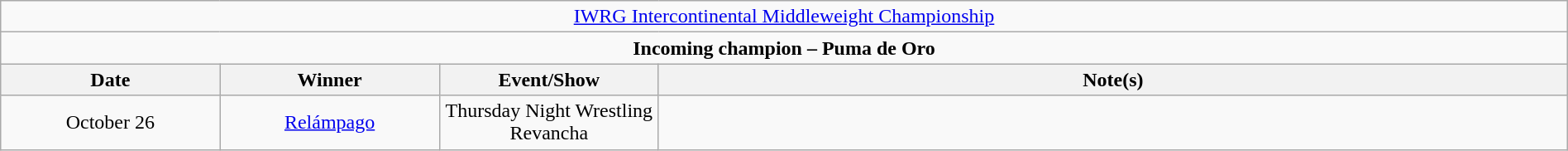<table class="wikitable" style="text-align:center; width:100%;">
<tr>
<td colspan="5" style="text-align: center;"><a href='#'>IWRG Intercontinental Middleweight Championship</a></td>
</tr>
<tr>
<td colspan="5" style="text-align: center;"><strong>Incoming champion – Puma de Oro</strong></td>
</tr>
<tr>
<th width=14%>Date</th>
<th width=14%>Winner</th>
<th width=14%>Event/Show</th>
<th width=58%>Note(s)</th>
</tr>
<tr>
<td>October 26</td>
<td><a href='#'>Relámpago</a></td>
<td>Thursday Night Wrestling Revancha</td>
<td></td>
</tr>
</table>
